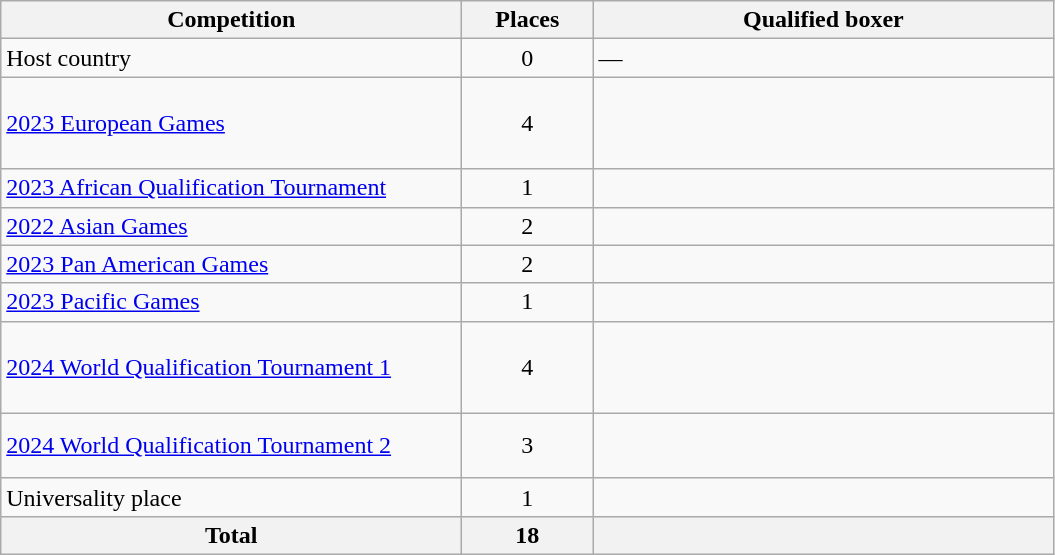<table class = "wikitable">
<tr>
<th width=300>Competition</th>
<th width=80>Places</th>
<th width=300>Qualified boxer</th>
</tr>
<tr>
<td>Host country</td>
<td align="center">0</td>
<td>—</td>
</tr>
<tr>
<td><a href='#'>2023 European Games</a></td>
<td align="center">4</td>
<td><br><br><br></td>
</tr>
<tr>
<td><a href='#'>2023 African Qualification Tournament</a></td>
<td align="center">1</td>
<td></td>
</tr>
<tr>
<td><a href='#'> 2022 Asian Games</a></td>
<td align="center">2</td>
<td><br></td>
</tr>
<tr>
<td><a href='#'>2023 Pan American Games</a></td>
<td align="center">2</td>
<td><br></td>
</tr>
<tr>
<td><a href='#'>2023 Pacific Games</a></td>
<td align="center">1</td>
<td></td>
</tr>
<tr>
<td><a href='#'> 2024 World Qualification Tournament 1</a></td>
<td align="center">4</td>
<td><br><br><br></td>
</tr>
<tr>
<td><a href='#'> 2024 World Qualification Tournament 2</a></td>
<td align="center">3</td>
<td><br><br></td>
</tr>
<tr>
<td>Universality place</td>
<td align="center">1</td>
<td></td>
</tr>
<tr>
<th>Total</th>
<th>18</th>
<th></th>
</tr>
</table>
